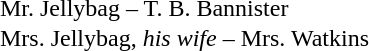<table style="text-align: left; margin-left: 0em;" border=0 cellpadding=0>
<tr>
<td>Mr. Jellybag – T. B. Bannister</td>
</tr>
<tr>
<td>Mrs. Jellybag,<em> his wife</em> – Mrs. Watkins</td>
</tr>
</table>
